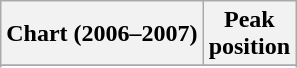<table class="wikitable sortable plainrowheaders">
<tr>
<th>Chart (2006–2007)</th>
<th>Peak<br>position</th>
</tr>
<tr>
</tr>
<tr>
</tr>
<tr>
</tr>
<tr>
</tr>
<tr>
</tr>
<tr>
</tr>
<tr>
</tr>
<tr>
</tr>
<tr>
</tr>
<tr>
</tr>
<tr>
</tr>
<tr>
</tr>
<tr>
</tr>
</table>
